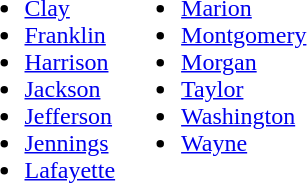<table>
<tr ---- valign="top">
<td><br><ul><li><a href='#'>Clay</a></li><li><a href='#'>Franklin</a></li><li><a href='#'>Harrison</a></li><li><a href='#'>Jackson</a></li><li><a href='#'>Jefferson</a></li><li><a href='#'>Jennings</a></li><li><a href='#'>Lafayette</a></li></ul></td>
<td><br><ul><li><a href='#'>Marion</a></li><li><a href='#'>Montgomery</a></li><li><a href='#'>Morgan</a></li><li><a href='#'>Taylor</a></li><li><a href='#'>Washington</a></li><li><a href='#'>Wayne</a></li></ul></td>
</tr>
</table>
